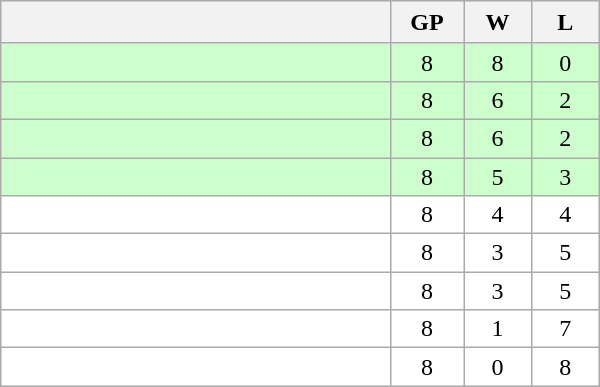<table class="wikitable" width="400" style="text-align:center;">
<tr>
<th bgcolor="#efefef" width="150">　</th>
<th bgcolor="#efefef" width="20">GP</th>
<th bgcolor="#efefef" width="20">W</th>
<th bgcolor="#efefef" width="20">L</th>
</tr>
<tr align=center bgcolor="#ccffcc">
<td align=left></td>
<td>8</td>
<td>8</td>
<td>0</td>
</tr>
<tr align=center bgcolor="#ccffcc">
<td align=left></td>
<td>8</td>
<td>6</td>
<td>2</td>
</tr>
<tr align=center bgcolor="#ccffcc">
<td align=left></td>
<td>8</td>
<td>6</td>
<td>2</td>
</tr>
<tr align=center bgcolor="#ccffcc">
<td align=left></td>
<td>8</td>
<td>5</td>
<td>3</td>
</tr>
<tr align=center bgcolor="#ffffff">
<td align=left></td>
<td>8</td>
<td>4</td>
<td>4</td>
</tr>
<tr align=center bgcolor="#ffffff">
<td align=left></td>
<td>8</td>
<td>3</td>
<td>5</td>
</tr>
<tr align=center bgcolor="#ffffff">
<td align=left></td>
<td>8</td>
<td>3</td>
<td>5</td>
</tr>
<tr align=center bgcolor="#ffffff">
<td align=left></td>
<td>8</td>
<td>1</td>
<td>7</td>
</tr>
<tr align=center bgcolor="#ffffff">
<td align=left></td>
<td>8</td>
<td>0</td>
<td>8</td>
</tr>
</table>
